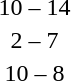<table style="text-align:center">
<tr>
<th width=200></th>
<th width=100></th>
<th width=200></th>
</tr>
<tr>
<td align=right></td>
<td>10 – 14</td>
<td align=left><strong></strong></td>
</tr>
<tr>
<td align=right></td>
<td>2 – 7</td>
<td align=left></td>
</tr>
<tr>
<td align=right><strong></strong></td>
<td>10 – 8</td>
<td align=left></td>
</tr>
</table>
